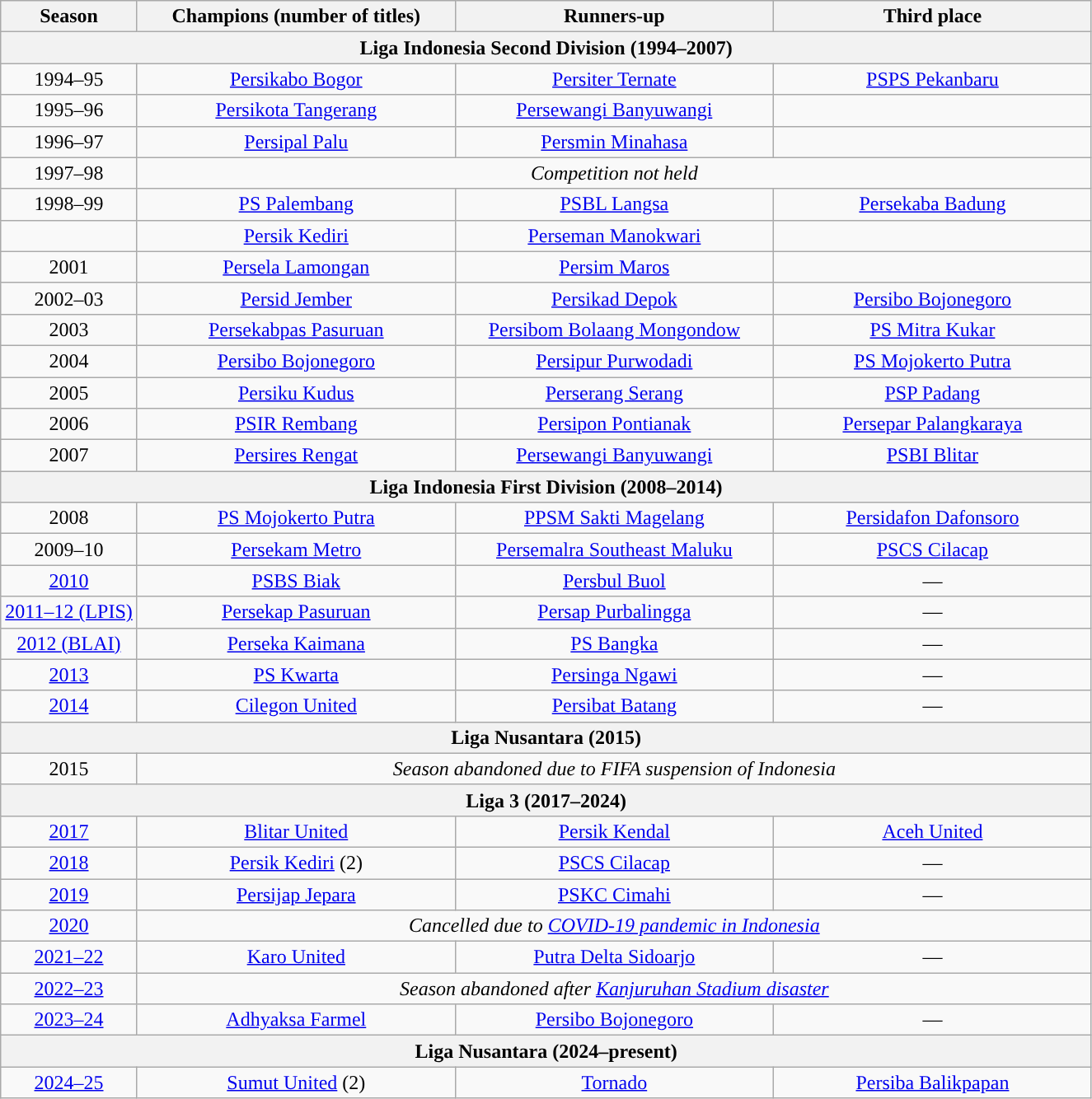<table class="wikitable" style="text-align: center; white-space: nowrap;">
<tr>
<th width="80">Season</th>
<th width="250">Champions (number of titles)</th>
<th width="250">Runners-up</th>
<th width="250">Third place</th>
</tr>
<tr>
<th colspan="4">Liga Indonesia Second Division (1994–2007)</th>
</tr>
<tr>
<td>1994–95</td>
<td><a href='#'>Persikabo Bogor</a></td>
<td><a href='#'>Persiter Ternate</a></td>
<td><a href='#'>PSPS Pekanbaru</a></td>
</tr>
<tr>
<td>1995–96</td>
<td><a href='#'>Persikota Tangerang</a></td>
<td><a href='#'>Persewangi Banyuwangi</a></td>
<td></td>
</tr>
<tr>
<td>1996–97</td>
<td><a href='#'>Persipal Palu</a></td>
<td><a href='#'>Persmin Minahasa</a></td>
<td></td>
</tr>
<tr>
<td>1997–98</td>
<td colspan="3"><em>Competition not held</em></td>
</tr>
<tr>
<td>1998–99</td>
<td><a href='#'>PS Palembang</a></td>
<td><a href='#'>PSBL Langsa</a></td>
<td><a href='#'>Persekaba Badung </a></td>
</tr>
<tr>
<td></td>
<td><a href='#'>Persik Kediri</a></td>
<td><a href='#'>Perseman Manokwari</a></td>
<td></td>
</tr>
<tr>
<td>2001</td>
<td><a href='#'>Persela Lamongan</a></td>
<td><a href='#'>Persim Maros</a></td>
<td></td>
</tr>
<tr>
<td>2002–03</td>
<td><a href='#'>Persid Jember</a></td>
<td><a href='#'>Persikad Depok</a></td>
<td><a href='#'>Persibo Bojonegoro</a></td>
</tr>
<tr>
<td>2003</td>
<td><a href='#'>Persekabpas Pasuruan</a></td>
<td><a href='#'>Persibom Bolaang Mongondow</a></td>
<td><a href='#'>PS Mitra Kukar</a></td>
</tr>
<tr>
<td>2004</td>
<td><a href='#'>Persibo Bojonegoro</a></td>
<td><a href='#'>Persipur Purwodadi</a></td>
<td><a href='#'>PS Mojokerto Putra</a></td>
</tr>
<tr>
<td>2005</td>
<td><a href='#'>Persiku Kudus</a></td>
<td><a href='#'>Perserang Serang</a></td>
<td><a href='#'>PSP Padang</a></td>
</tr>
<tr>
<td>2006</td>
<td><a href='#'>PSIR Rembang</a></td>
<td><a href='#'>Persipon Pontianak</a></td>
<td><a href='#'>Persepar Palangkaraya</a></td>
</tr>
<tr>
<td>2007</td>
<td><a href='#'>Persires Rengat</a></td>
<td><a href='#'>Persewangi Banyuwangi</a></td>
<td><a href='#'>PSBI Blitar</a></td>
</tr>
<tr>
<th colspan="4">Liga Indonesia First Division (2008–2014)</th>
</tr>
<tr>
<td>2008</td>
<td><a href='#'>PS Mojokerto Putra</a></td>
<td><a href='#'>PPSM Sakti Magelang</a></td>
<td><a href='#'>Persidafon Dafonsoro</a></td>
</tr>
<tr>
<td>2009–10</td>
<td><a href='#'>Persekam Metro</a></td>
<td><a href='#'>Persemalra Southeast Maluku</a></td>
<td><a href='#'>PSCS Cilacap</a></td>
</tr>
<tr>
<td><a href='#'>2010</a></td>
<td><a href='#'>PSBS Biak</a></td>
<td><a href='#'>Persbul Buol</a></td>
<td>—</td>
</tr>
<tr>
<td><a href='#'>2011–12 (LPIS)</a></td>
<td><a href='#'>Persekap Pasuruan</a></td>
<td><a href='#'>Persap Purbalingga</a></td>
<td>—</td>
</tr>
<tr>
<td><a href='#'>2012 (BLAI)</a></td>
<td><a href='#'>Perseka Kaimana</a></td>
<td><a href='#'>PS Bangka</a></td>
<td>—</td>
</tr>
<tr>
<td><a href='#'>2013</a></td>
<td><a href='#'>PS Kwarta</a></td>
<td><a href='#'>Persinga Ngawi</a></td>
<td>—</td>
</tr>
<tr>
<td><a href='#'>2014</a></td>
<td><a href='#'>Cilegon United</a></td>
<td><a href='#'>Persibat Batang</a></td>
<td>—</td>
</tr>
<tr>
<th colspan="4">Liga Nusantara (2015)</th>
</tr>
<tr>
<td>2015</td>
<td colspan="3" align="center"><em>Season abandoned due to FIFA suspension of Indonesia</em></td>
</tr>
<tr>
<th colspan="4">Liga 3 (2017–2024)</th>
</tr>
<tr>
<td><a href='#'>2017</a></td>
<td><a href='#'>Blitar United</a></td>
<td><a href='#'>Persik Kendal</a></td>
<td><a href='#'>Aceh United</a></td>
</tr>
<tr>
<td><a href='#'>2018</a></td>
<td><a href='#'>Persik Kediri</a> (2)</td>
<td><a href='#'>PSCS Cilacap</a></td>
<td>—</td>
</tr>
<tr>
<td><a href='#'>2019</a></td>
<td><a href='#'>Persijap Jepara</a></td>
<td><a href='#'>PSKC Cimahi</a></td>
<td>—</td>
</tr>
<tr>
<td><a href='#'>2020</a></td>
<td colspan="3" align="center"><em>Cancelled due to <a href='#'>COVID-19 pandemic in Indonesia</a></em></td>
</tr>
<tr>
<td><a href='#'>2021–22</a></td>
<td><a href='#'>Karo United</a></td>
<td><a href='#'>Putra Delta Sidoarjo</a></td>
<td>—</td>
</tr>
<tr>
<td><a href='#'>2022–23</a></td>
<td colspan="3" align="center"><em>Season abandoned after <a href='#'>Kanjuruhan Stadium disaster</a></em></td>
</tr>
<tr>
<td><a href='#'>2023–24</a></td>
<td><a href='#'>Adhyaksa Farmel</a></td>
<td><a href='#'>Persibo Bojonegoro</a></td>
<td>—</td>
</tr>
<tr>
<th colspan="4">Liga Nusantara (2024–present)</th>
</tr>
<tr>
<td><a href='#'>2024–25</a></td>
<td><a href='#'>Sumut United</a> (2)</td>
<td><a href='#'>Tornado</a></td>
<td><a href='#'>Persiba Balikpapan</a></td>
</tr>
</table>
